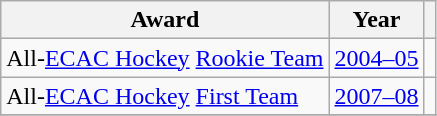<table class="wikitable">
<tr>
<th>Award</th>
<th>Year</th>
<th></th>
</tr>
<tr>
<td>All-<a href='#'>ECAC Hockey</a> <a href='#'>Rookie Team</a></td>
<td><a href='#'>2004–05</a></td>
<td></td>
</tr>
<tr>
<td>All-<a href='#'>ECAC Hockey</a> <a href='#'>First Team</a></td>
<td><a href='#'>2007–08</a></td>
<td></td>
</tr>
<tr>
</tr>
</table>
